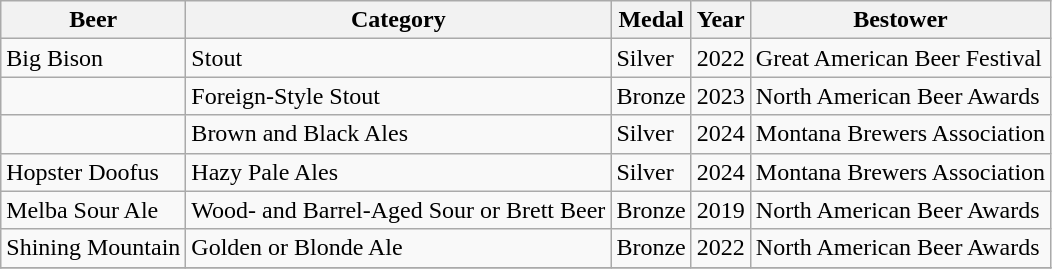<table class="wikitable">
<tr>
<th>Beer</th>
<th>Category</th>
<th>Medal</th>
<th>Year</th>
<th>Bestower</th>
</tr>
<tr>
<td>Big Bison</td>
<td>Stout</td>
<td>Silver</td>
<td>2022</td>
<td>Great American Beer Festival</td>
</tr>
<tr>
<td></td>
<td>Foreign-Style Stout</td>
<td>Bronze</td>
<td>2023</td>
<td>North American Beer Awards</td>
</tr>
<tr>
<td></td>
<td>Brown and Black Ales</td>
<td>Silver</td>
<td>2024</td>
<td>Montana Brewers Association</td>
</tr>
<tr>
<td>Hopster Doofus</td>
<td>Hazy Pale Ales</td>
<td>Silver</td>
<td>2024</td>
<td>Montana Brewers Association</td>
</tr>
<tr>
<td>Melba Sour Ale</td>
<td>Wood- and Barrel-Aged Sour or Brett Beer</td>
<td>Bronze</td>
<td>2019</td>
<td>North American Beer Awards</td>
</tr>
<tr>
<td>Shining Mountain</td>
<td>Golden or Blonde Ale</td>
<td>Bronze</td>
<td>2022</td>
<td>North American Beer Awards</td>
</tr>
<tr>
</tr>
</table>
